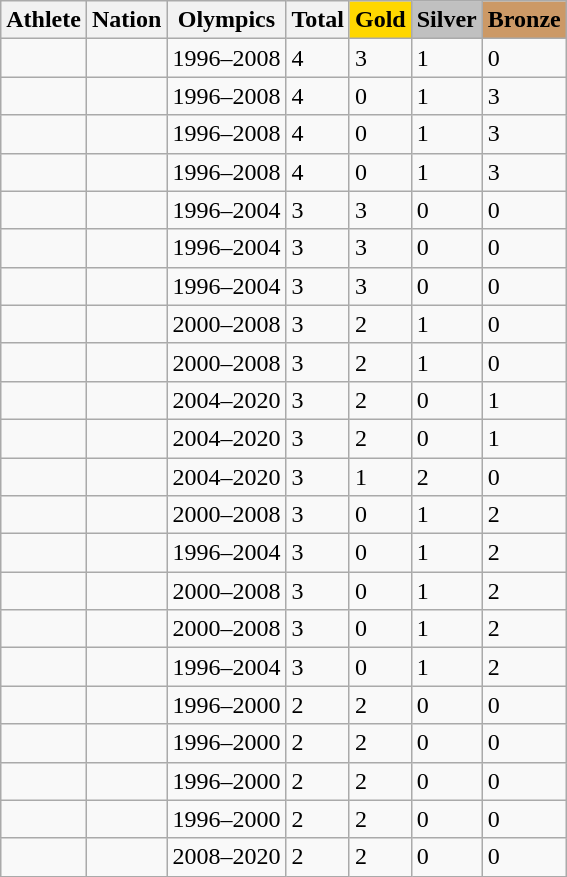<table class="wikitable sortable">
<tr>
<th>Athlete</th>
<th>Nation</th>
<th>Olympics</th>
<th>Total</th>
<th style="background:gold;">Gold</th>
<th style="background:silver;">Silver</th>
<th style="background:#c96;">Bronze</th>
</tr>
<tr>
<td></td>
<td></td>
<td style="text-align:center;">1996–2008</td>
<td>4</td>
<td>3</td>
<td>1</td>
<td>0</td>
</tr>
<tr>
<td></td>
<td></td>
<td style="text-align:center;">1996–2008</td>
<td>4</td>
<td>0</td>
<td>1</td>
<td>3</td>
</tr>
<tr>
<td></td>
<td></td>
<td style="text-align:center;">1996–2008</td>
<td>4</td>
<td>0</td>
<td>1</td>
<td>3</td>
</tr>
<tr>
<td></td>
<td></td>
<td style="text-align:center;">1996–2008</td>
<td>4</td>
<td>0</td>
<td>1</td>
<td>3</td>
</tr>
<tr>
<td></td>
<td></td>
<td style="text-align:center;">1996–2004</td>
<td>3</td>
<td>3</td>
<td>0</td>
<td>0</td>
</tr>
<tr>
<td></td>
<td></td>
<td style="text-align:center;">1996–2004</td>
<td>3</td>
<td>3</td>
<td>0</td>
<td>0</td>
</tr>
<tr>
<td></td>
<td></td>
<td style="text-align:center;">1996–2004</td>
<td>3</td>
<td>3</td>
<td>0</td>
<td>0</td>
</tr>
<tr>
<td></td>
<td></td>
<td style="text-align:center;">2000–2008</td>
<td>3</td>
<td>2</td>
<td>1</td>
<td>0</td>
</tr>
<tr>
<td></td>
<td></td>
<td style="text-align:center;">2000–2008</td>
<td>3</td>
<td>2</td>
<td>1</td>
<td>0</td>
</tr>
<tr>
<td></td>
<td></td>
<td style="text-align:center;">2004–2020</td>
<td>3</td>
<td>2</td>
<td>0</td>
<td>1</td>
</tr>
<tr>
<td></td>
<td></td>
<td style="text-align:center;">2004–2020</td>
<td>3</td>
<td>2</td>
<td>0</td>
<td>1</td>
</tr>
<tr>
<td></td>
<td></td>
<td style="text-align:center;">2004–2020</td>
<td>3</td>
<td>1</td>
<td>2</td>
<td>0</td>
</tr>
<tr>
<td></td>
<td></td>
<td style="text-align:center;">2000–2008</td>
<td>3</td>
<td>0</td>
<td>1</td>
<td>2</td>
</tr>
<tr>
<td></td>
<td></td>
<td style="text-align:center;">1996–2004</td>
<td>3</td>
<td>0</td>
<td>1</td>
<td>2</td>
</tr>
<tr>
<td></td>
<td></td>
<td style="text-align:center;">2000–2008</td>
<td>3</td>
<td>0</td>
<td>1</td>
<td>2</td>
</tr>
<tr>
<td></td>
<td></td>
<td style="text-align:center;">2000–2008</td>
<td>3</td>
<td>0</td>
<td>1</td>
<td>2</td>
</tr>
<tr>
<td></td>
<td></td>
<td style="text-align:center;">1996–2004</td>
<td>3</td>
<td>0</td>
<td>1</td>
<td>2</td>
</tr>
<tr>
<td></td>
<td></td>
<td style="text-align:center;">1996–2000</td>
<td>2</td>
<td>2</td>
<td>0</td>
<td>0</td>
</tr>
<tr>
<td></td>
<td></td>
<td style="text-align:center;">1996–2000</td>
<td>2</td>
<td>2</td>
<td>0</td>
<td>0</td>
</tr>
<tr>
<td></td>
<td></td>
<td style="text-align:center;">1996–2000</td>
<td>2</td>
<td>2</td>
<td>0</td>
<td>0</td>
</tr>
<tr>
<td></td>
<td></td>
<td style="text-align:center;">1996–2000</td>
<td>2</td>
<td>2</td>
<td>0</td>
<td>0</td>
</tr>
<tr>
<td></td>
<td></td>
<td style="text-align:center;">2008–2020</td>
<td>2</td>
<td>2</td>
<td>0</td>
<td>0</td>
</tr>
</table>
